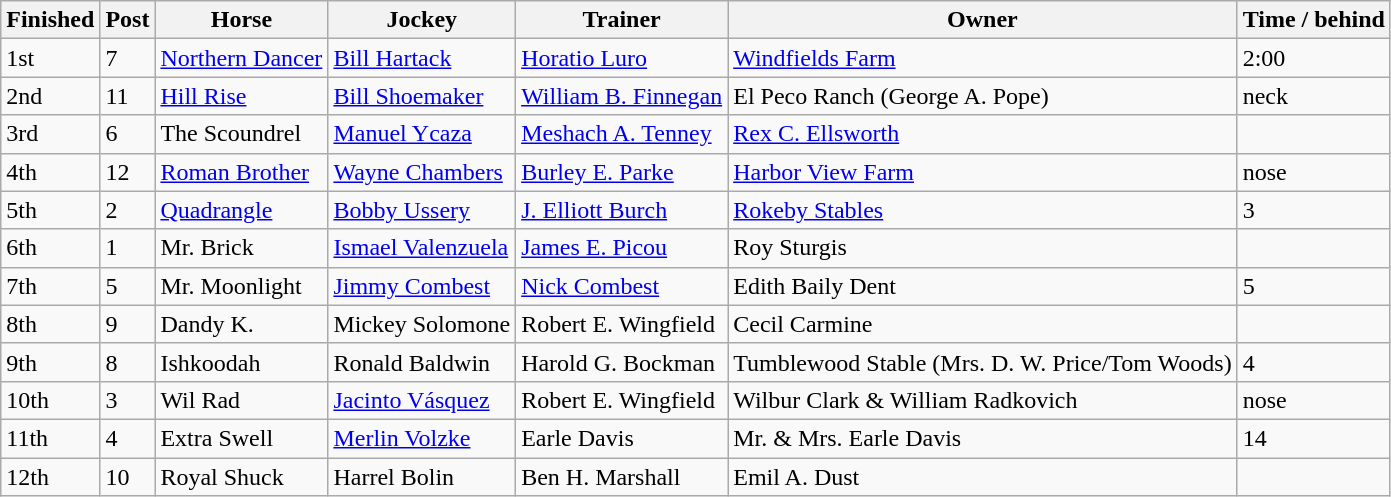<table class="wikitable">
<tr>
<th>Finished</th>
<th>Post</th>
<th>Horse</th>
<th>Jockey</th>
<th>Trainer</th>
<th>Owner</th>
<th>Time / behind</th>
</tr>
<tr>
<td>1st</td>
<td>7</td>
<td><a href='#'>Northern Dancer</a></td>
<td><a href='#'>Bill Hartack</a></td>
<td><a href='#'>Horatio Luro</a></td>
<td><a href='#'>Windfields Farm</a></td>
<td>2:00</td>
</tr>
<tr>
<td>2nd</td>
<td>11</td>
<td><a href='#'>Hill Rise</a></td>
<td><a href='#'>Bill Shoemaker</a></td>
<td><a href='#'>William B. Finnegan</a></td>
<td>El Peco Ranch (George A. Pope)</td>
<td>neck</td>
</tr>
<tr>
<td>3rd</td>
<td>6</td>
<td>The Scoundrel</td>
<td><a href='#'>Manuel Ycaza</a></td>
<td><a href='#'>Meshach A. Tenney</a></td>
<td><a href='#'>Rex C. Ellsworth</a></td>
<td></td>
</tr>
<tr>
<td>4th</td>
<td>12</td>
<td><a href='#'>Roman Brother</a></td>
<td><a href='#'>Wayne Chambers</a></td>
<td><a href='#'>Burley E. Parke</a></td>
<td><a href='#'>Harbor View Farm</a></td>
<td>nose</td>
</tr>
<tr>
<td>5th</td>
<td>2</td>
<td><a href='#'>Quadrangle</a></td>
<td><a href='#'>Bobby Ussery</a></td>
<td><a href='#'>J. Elliott Burch</a></td>
<td><a href='#'>Rokeby Stables</a></td>
<td>3</td>
</tr>
<tr>
<td>6th</td>
<td>1</td>
<td>Mr. Brick</td>
<td><a href='#'>Ismael Valenzuela</a></td>
<td><a href='#'>James E. Picou</a></td>
<td>Roy Sturgis</td>
<td></td>
</tr>
<tr>
<td>7th</td>
<td>5</td>
<td>Mr. Moonlight</td>
<td><a href='#'>Jimmy Combest</a></td>
<td><a href='#'>Nick Combest</a></td>
<td>Edith Baily Dent</td>
<td>5</td>
</tr>
<tr>
<td>8th</td>
<td>9</td>
<td>Dandy K.</td>
<td>Mickey Solomone</td>
<td>Robert E. Wingfield</td>
<td>Cecil Carmine</td>
<td></td>
</tr>
<tr>
<td>9th</td>
<td>8</td>
<td>Ishkoodah</td>
<td>Ronald Baldwin</td>
<td>Harold G. Bockman</td>
<td>Tumblewood Stable (Mrs. D. W. Price/Tom Woods)</td>
<td>4</td>
</tr>
<tr>
<td>10th</td>
<td>3</td>
<td>Wil Rad</td>
<td><a href='#'>Jacinto Vásquez</a></td>
<td>Robert E. Wingfield</td>
<td>Wilbur Clark & William Radkovich</td>
<td>nose</td>
</tr>
<tr>
<td>11th</td>
<td>4</td>
<td>Extra Swell</td>
<td><a href='#'>Merlin Volzke</a></td>
<td>Earle Davis</td>
<td>Mr. & Mrs. Earle Davis</td>
<td>14</td>
</tr>
<tr>
<td>12th</td>
<td>10</td>
<td>Royal Shuck</td>
<td>Harrel Bolin</td>
<td>Ben H. Marshall</td>
<td>Emil A. Dust</td>
<td></td>
</tr>
</table>
